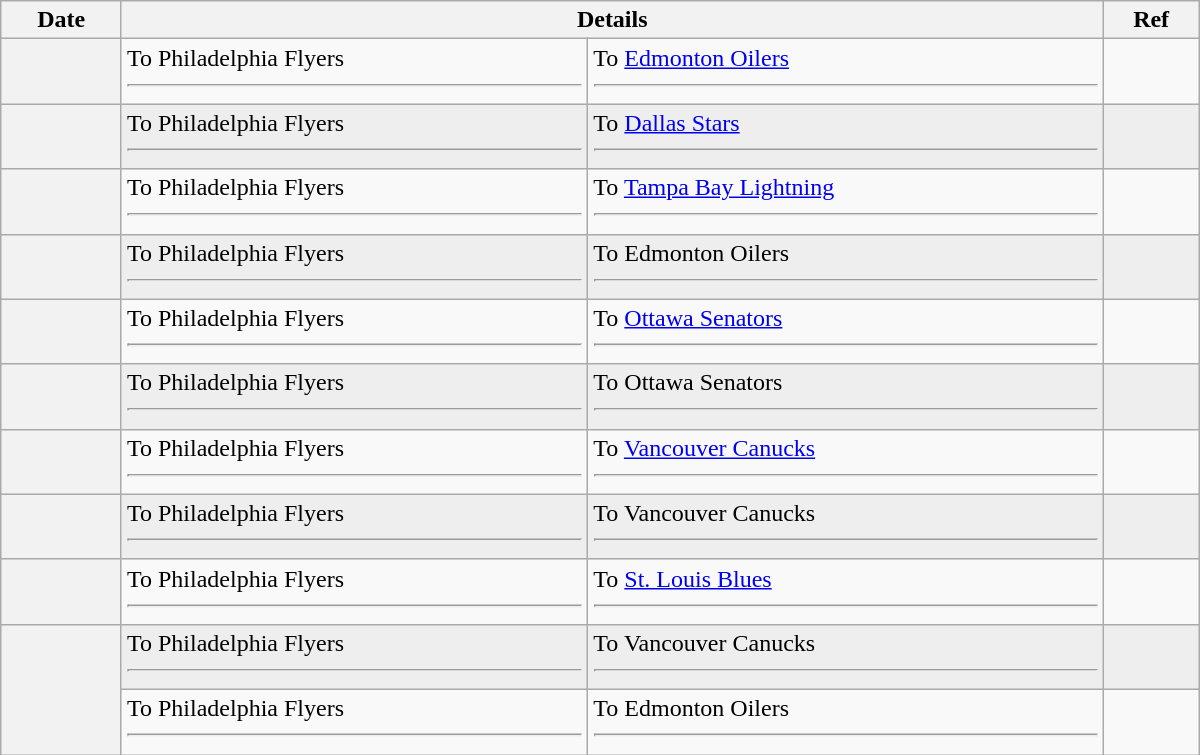<table class="wikitable plainrowheaders" style="width: 50em;">
<tr>
<th scope="col">Date</th>
<th scope="col" colspan="2">Details</th>
<th scope="col">Ref</th>
</tr>
<tr>
<th scope="row"></th>
<td valign="top">To Philadelphia Flyers <hr> </td>
<td valign="top">To <a href='#'>Edmonton Oilers</a> <hr></td>
<td></td>
</tr>
<tr bgcolor="#eeeeee">
<th scope="row"></th>
<td valign="top">To Philadelphia Flyers <hr> </td>
<td valign="top">To <a href='#'>Dallas Stars</a> <hr></td>
<td></td>
</tr>
<tr>
<th scope="row"></th>
<td valign="top">To Philadelphia Flyers <hr> </td>
<td valign="top">To <a href='#'>Tampa Bay Lightning</a> <hr></td>
<td></td>
</tr>
<tr bgcolor="#eeeeee">
<th scope="row"></th>
<td valign="top">To Philadelphia Flyers <hr> </td>
<td valign="top">To Edmonton Oilers <hr></td>
<td></td>
</tr>
<tr>
<th scope="row"></th>
<td valign="top">To Philadelphia Flyers <hr> </td>
<td valign="top">To <a href='#'>Ottawa Senators</a> <hr> </td>
<td></td>
</tr>
<tr bgcolor="#eeeeee">
<th scope="row"></th>
<td valign="top">To Philadelphia Flyers <hr> </td>
<td valign="top">To Ottawa Senators <hr></td>
<td></td>
</tr>
<tr>
<th scope="row"></th>
<td valign="top">To Philadelphia Flyers <hr> </td>
<td valign="top">To <a href='#'>Vancouver Canucks</a> <hr></td>
<td></td>
</tr>
<tr bgcolor="#eeeeee">
<th scope="row"></th>
<td valign="top">To Philadelphia Flyers <hr> </td>
<td valign="top">To Vancouver Canucks <hr></td>
<td></td>
</tr>
<tr>
<th scope="row"></th>
<td valign="top">To Philadelphia Flyers <hr> </td>
<td valign="top">To <a href='#'>St. Louis Blues</a> <hr></td>
<td></td>
</tr>
<tr bgcolor="#eeeeee">
<th scope="row" rowspan=2></th>
<td valign="top">To Philadelphia Flyers <hr> </td>
<td valign="top">To Vancouver Canucks <hr></td>
<td></td>
</tr>
<tr>
<td valign="top">To Philadelphia Flyers <hr> </td>
<td valign="top">To Edmonton Oilers <hr></td>
<td></td>
</tr>
</table>
